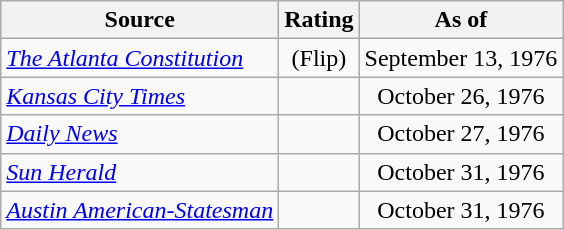<table class="wikitable" style="text-align:center">
<tr>
<th>Source</th>
<th>Rating</th>
<th>As of</th>
</tr>
<tr>
<td align="left"><em><a href='#'>The Atlanta Constitution</a></em></td>
<td>(Flip)</td>
<td>September 13, 1976</td>
</tr>
<tr>
<td align="left"><em><a href='#'>Kansas City Times</a></em></td>
<td></td>
<td>October 26, 1976</td>
</tr>
<tr>
<td align="left"><em><a href='#'>Daily News</a></em></td>
<td></td>
<td>October 27, 1976</td>
</tr>
<tr>
<td align="left"><em><a href='#'>Sun Herald</a></em></td>
<td></td>
<td>October 31, 1976</td>
</tr>
<tr>
<td align="left"><em><a href='#'>Austin American-Statesman</a></em></td>
<td></td>
<td>October 31, 1976</td>
</tr>
</table>
